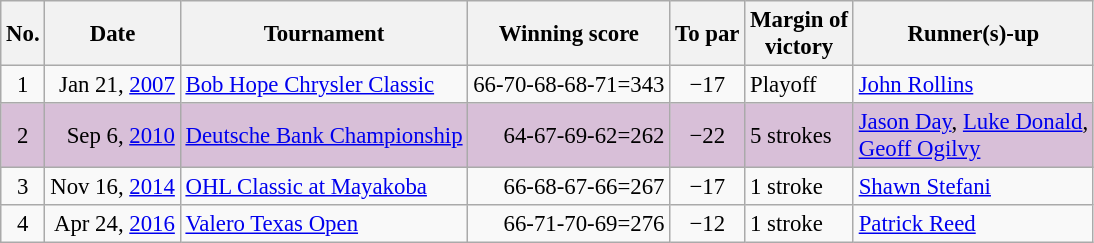<table class="wikitable" style="font-size:95%;">
<tr>
<th>No.</th>
<th>Date</th>
<th>Tournament</th>
<th>Winning score</th>
<th>To par</th>
<th>Margin of<br>victory</th>
<th>Runner(s)-up</th>
</tr>
<tr>
<td align=center>1</td>
<td align=right>Jan 21, <a href='#'>2007</a></td>
<td><a href='#'>Bob Hope Chrysler Classic</a></td>
<td align=right>66-70-68-68-71=343</td>
<td align=center>−17</td>
<td>Playoff</td>
<td> <a href='#'>John Rollins</a></td>
</tr>
<tr style="background:#D8BFD8;">
<td align=center>2</td>
<td align=right>Sep 6, <a href='#'>2010</a></td>
<td><a href='#'>Deutsche Bank Championship</a></td>
<td align=right>64-67-69-62=262</td>
<td align=center>−22</td>
<td>5 strokes</td>
<td> <a href='#'>Jason Day</a>,  <a href='#'>Luke Donald</a>, <br> <a href='#'>Geoff Ogilvy</a></td>
</tr>
<tr>
<td align=center>3</td>
<td align=right>Nov 16, <a href='#'>2014</a></td>
<td><a href='#'>OHL Classic at Mayakoba</a></td>
<td align=right>66-68-67-66=267</td>
<td align=center>−17</td>
<td>1 stroke</td>
<td> <a href='#'>Shawn Stefani</a></td>
</tr>
<tr>
<td align=center>4</td>
<td align=right>Apr 24, <a href='#'>2016</a></td>
<td><a href='#'>Valero Texas Open</a></td>
<td align=right>66-71-70-69=276</td>
<td align=center>−12</td>
<td>1 stroke</td>
<td> <a href='#'>Patrick Reed</a></td>
</tr>
</table>
